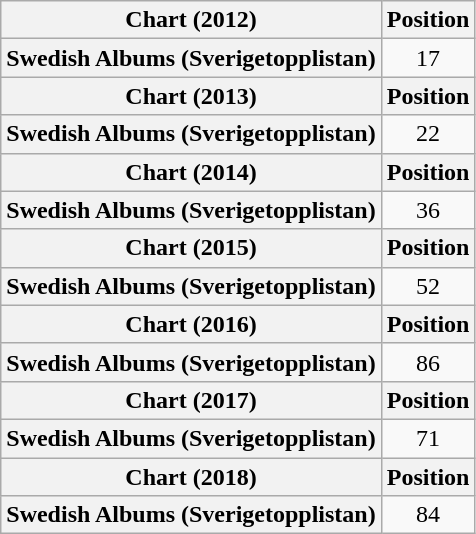<table class="wikitable plainrowheaders" style="text-align:center">
<tr>
<th scope="col">Chart (2012)</th>
<th scope="col">Position</th>
</tr>
<tr>
<th scope="row">Swedish Albums (Sverigetopplistan)</th>
<td>17</td>
</tr>
<tr>
<th scope="col">Chart (2013)</th>
<th scope="col">Position</th>
</tr>
<tr>
<th scope="row">Swedish Albums (Sverigetopplistan)</th>
<td>22</td>
</tr>
<tr>
<th scope="col">Chart (2014)</th>
<th scope="col">Position</th>
</tr>
<tr>
<th scope="row">Swedish Albums (Sverigetopplistan)</th>
<td>36</td>
</tr>
<tr>
<th scope="col">Chart (2015)</th>
<th scope="col">Position</th>
</tr>
<tr>
<th scope="row">Swedish Albums (Sverigetopplistan)</th>
<td>52</td>
</tr>
<tr>
<th scope="col">Chart (2016)</th>
<th scope="col">Position</th>
</tr>
<tr>
<th scope="row">Swedish Albums (Sverigetopplistan)</th>
<td>86</td>
</tr>
<tr>
<th scope="col">Chart (2017)</th>
<th scope="col">Position</th>
</tr>
<tr>
<th scope="row">Swedish Albums (Sverigetopplistan)</th>
<td>71</td>
</tr>
<tr>
<th scope="col">Chart (2018)</th>
<th scope="col">Position</th>
</tr>
<tr>
<th scope="row">Swedish Albums (Sverigetopplistan)</th>
<td>84</td>
</tr>
</table>
